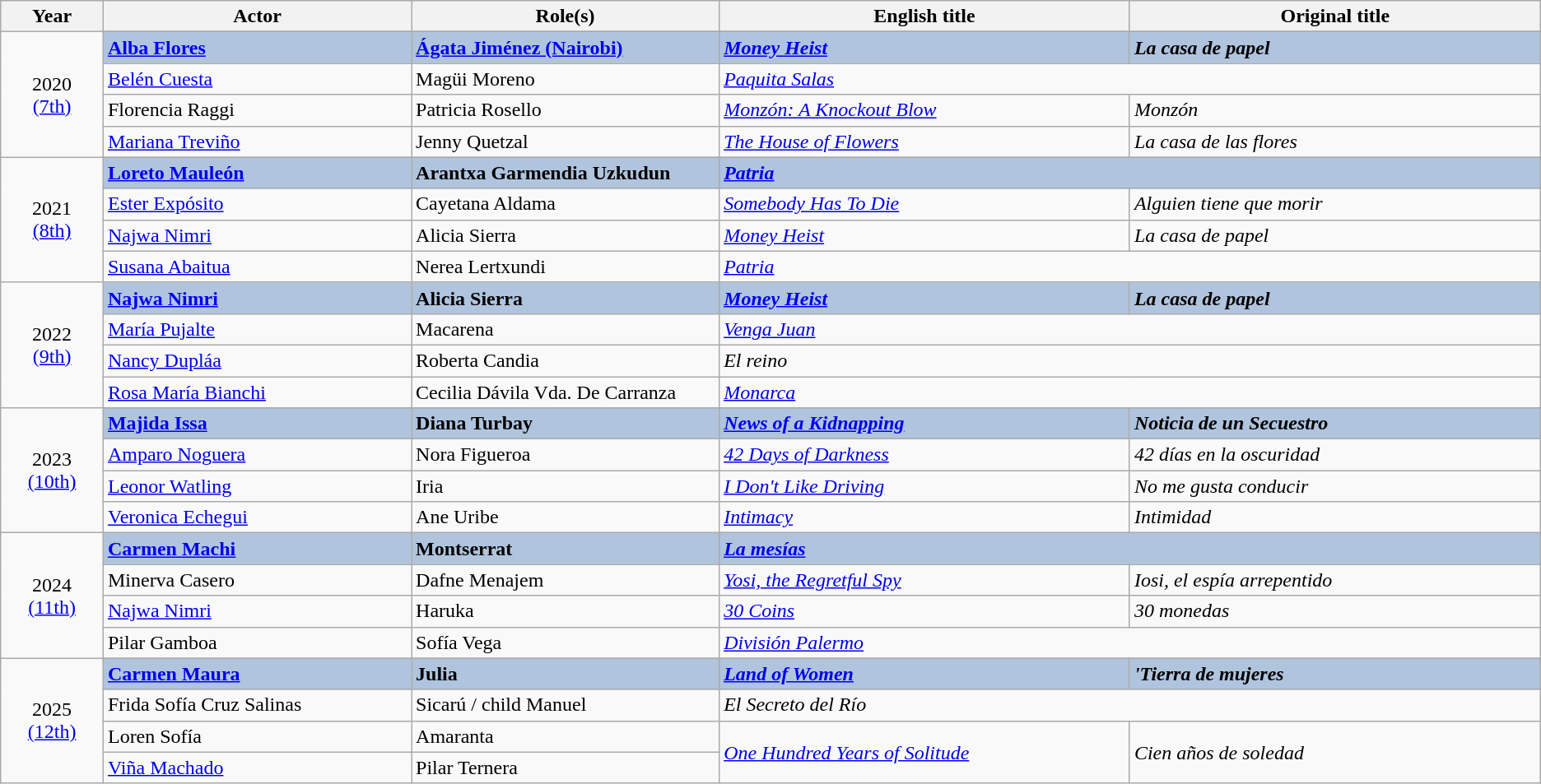<table class="wikitable sortable" style="text-align:left;">
<tr>
<th scope="col" style="width:5%;">Year</th>
<th scope="col" style="width:15%;">Actor</th>
<th scope="col" style="width:15%;">Role(s)</th>
<th scope="col" style="width:20%;">English title</th>
<th scope="col" style="width:20%;">Original title</th>
</tr>
<tr>
<td rowspan="5" style="text-align:center;">2020<br><a href='#'>(7th)</a><br></td>
</tr>
<tr>
<td style="background:#B0C4DE;"> <strong><a href='#'>Alba Flores</a></strong></td>
<td style="background:#B0C4DE;"><strong><a href='#'>Ágata Jiménez (Nairobi)</a></strong></td>
<td style="background:#B0C4DE;"><strong><em><a href='#'>Money Heist</a></em></strong></td>
<td style="background:#B0C4DE;"><strong><em>La casa de papel</em></strong></td>
</tr>
<tr>
<td> <a href='#'>Belén Cuesta</a></td>
<td>Magüi Moreno</td>
<td colspan="2"><em><a href='#'>Paquita Salas</a></em></td>
</tr>
<tr>
<td> Florencia Raggi</td>
<td>Patricia Rosello</td>
<td><em><a href='#'>Monzón: A Knockout Blow</a></em></td>
<td><em>Monzón</em></td>
</tr>
<tr>
<td> <a href='#'>Mariana Treviño</a></td>
<td>Jenny Quetzal</td>
<td><em><a href='#'>The House of Flowers</a></em></td>
<td><em>La casa de las flores</em></td>
</tr>
<tr>
<td rowspan="4" style="text-align:center;">2021<br><a href='#'>(8th)</a><br></td>
<td style="background:#B0C4DE;"><strong> <a href='#'>Loreto Mauleón</a></strong></td>
<td style="background:#B0C4DE;"><strong>Arantxa Garmendia Uzkudun</strong></td>
<td style="background:#B0C4DE;" colspan="2"><strong><em><a href='#'>Patria</a></em></strong></td>
</tr>
<tr>
<td> <a href='#'>Ester Expósito</a></td>
<td>Cayetana Aldama</td>
<td><em><a href='#'>Somebody Has To Die</a></em></td>
<td><em>Alguien tiene que morir</em></td>
</tr>
<tr>
<td> <a href='#'>Najwa Nimri</a></td>
<td>Alicia Sierra</td>
<td><em><a href='#'>Money Heist</a></em></td>
<td><em>La casa de papel</em></td>
</tr>
<tr>
<td> <a href='#'>Susana Abaitua</a></td>
<td>Nerea Lertxundi</td>
<td colspan="2"><em><a href='#'>Patria</a></em></td>
</tr>
<tr>
<td rowspan="4" style="text-align:center;">2022<br><a href='#'>(9th)</a><br></td>
<td style="background:#B0C4DE;"><strong> <a href='#'>Najwa Nimri</a></strong></td>
<td style="background:#B0C4DE;"><strong>Alicia Sierra</strong></td>
<td style="background:#B0C4DE;"><strong><em><a href='#'>Money Heist</a></em></strong></td>
<td style="background:#B0C4DE;"><strong><em>La casa de papel</em></strong></td>
</tr>
<tr>
<td> <a href='#'>María Pujalte</a></td>
<td>Macarena</td>
<td colspan="2"><em><a href='#'>Venga Juan</a></em></td>
</tr>
<tr>
<td> <a href='#'>Nancy Dupláa</a></td>
<td>Roberta Candia</td>
<td colspan="2"><em>El reino</em></td>
</tr>
<tr>
<td> <a href='#'>Rosa María Bianchi</a></td>
<td>Cecilia Dávila Vda. De Carranza</td>
<td colspan="2"><em><a href='#'>Monarca</a></em></td>
</tr>
<tr>
<td rowspan="4" style="text-align:center;">2023<br><a href='#'>(10th)</a><br></td>
<td style="background:#B0C4DE;"><strong> <a href='#'>Majida Issa</a></strong></td>
<td style="background:#B0C4DE;"><strong>Diana Turbay</strong></td>
<td style="background:#B0C4DE;"><strong><em><a href='#'>News of a Kidnapping</a></em></strong></td>
<td style="background:#B0C4DE;"><strong><em>Noticia de un Secuestro</em></strong></td>
</tr>
<tr>
<td> <a href='#'>Amparo Noguera</a></td>
<td>Nora Figueroa</td>
<td><em><a href='#'>42 Days of Darkness</a></em></td>
<td><em>42 días en la oscuridad</em></td>
</tr>
<tr>
<td> <a href='#'>Leonor Watling</a></td>
<td>Iria</td>
<td><em><a href='#'>I Don't Like Driving</a></em></td>
<td><em>No me gusta conducir</em></td>
</tr>
<tr>
<td> <a href='#'>Veronica Echegui</a></td>
<td>Ane Uribe</td>
<td><em><a href='#'>Intimacy</a></em></td>
<td><em>Intimidad</em></td>
</tr>
<tr>
<td rowspan="4" style="text-align:center;">2024<br><a href='#'>(11th)</a><br></td>
<td style="background:#B0C4DE;"><strong> <a href='#'>Carmen Machi</a></strong></td>
<td style="background:#B0C4DE;"><strong>Montserrat</strong></td>
<td style="background:#B0C4DE;" colspan="2"><strong><em><a href='#'>La mesías</a></em></strong></td>
</tr>
<tr>
<td> Minerva Casero</td>
<td>Dafne Menajem</td>
<td><em><a href='#'>Yosi, the Regretful Spy</a></em></td>
<td><em>Iosi, el espía arrepentido</em></td>
</tr>
<tr>
<td> <a href='#'>Najwa Nimri</a></td>
<td>Haruka</td>
<td><em><a href='#'>30 Coins</a></em></td>
<td><em>30 monedas</em></td>
</tr>
<tr>
<td> Pilar Gamboa</td>
<td>Sofía Vega</td>
<td colspan="2"><em><a href='#'>División Palermo</a></em></td>
</tr>
<tr>
<td rowspan="4" style="text-align:center;">2025<br><a href='#'>(12th)</a><br></td>
<td style="background:#B0C4DE;"><strong> <a href='#'>Carmen Maura</a></strong></td>
<td style="background:#B0C4DE;"><strong>Julia</strong></td>
<td style="background:#B0C4DE;"><strong><em><a href='#'>Land of Women</a></em></strong></td>
<td style="background:#B0C4DE;"><strong><em>'Tierra de mujeres</em></strong></td>
</tr>
<tr>
<td> Frida Sofía Cruz Salinas</td>
<td>Sicarú / child Manuel</td>
<td colspan="2"><em>El Secreto del Río</em></td>
</tr>
<tr>
<td> Loren Sofía</td>
<td>Amaranta</td>
<td rowspan="2"><em><a href='#'>One Hundred Years of Solitude</a></em></td>
<td rowspan="2"><em>Cien años de soledad</em></td>
</tr>
<tr>
<td> <a href='#'>Viña Machado</a></td>
<td>Pilar Ternera</td>
</tr>
</table>
